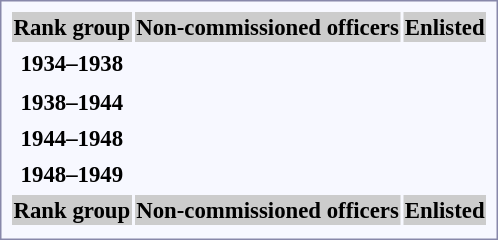<table style="border:1px solid #8888aa; background-color:#f7f8ff; padding:5px; font-size:95%; margin: 0px 12px 12px 0px; text-align:center;">
<tr bgcolor="#CCCCCC">
<th>Rank group</th>
<th colspan=6>Non-commissioned officers</th>
<th colspan=3>Enlisted</th>
</tr>
<tr>
<td rowspan=2><strong>1934–1938</strong></td>
<td colspan=2 rowspan=2></td>
<td></td>
<td></td>
<td></td>
<td></td>
<td></td>
<td></td>
<td></td>
</tr>
<tr>
<td></td>
<td><br></td>
<td><br></td>
<td><br></td>
<td><br></td>
<td><br></td>
<td><br></td>
</tr>
<tr>
<td rowspan=2><strong>1938–1944</strong></td>
<td colspan=2 rowspan=2></td>
<td></td>
<td></td>
<td></td>
<td></td>
<td></td>
<td></td>
<td></td>
</tr>
<tr>
<td><br></td>
<td><br></td>
<td><br></td>
<td><br></td>
<td><br></td>
<td><br></td>
<td><br></td>
</tr>
<tr>
<td rowspan=2><strong>1944–1948</strong></td>
<td></td>
<td></td>
<td></td>
<td></td>
<td></td>
<td></td>
<td></td>
<td></td>
<td></td>
</tr>
<tr>
<td></td>
</tr>
<tr>
<td rowspan=2><strong>1948–1949</strong></td>
<td></td>
<td></td>
<td></td>
<td></td>
<td></td>
<td></td>
<td></td>
<td></td>
<td></td>
</tr>
<tr>
<td><br></td>
<td><br></td>
<td><br></td>
<td><br></td>
<td><br></td>
<td><br></td>
<td><br></td>
<td><br></td>
<td><br></td>
</tr>
<tr bgcolor="#CCCCCC">
<th>Rank group</th>
<th colspan=6>Non-commissioned officers</th>
<th colspan=3>Enlisted</th>
</tr>
<tr>
</tr>
</table>
